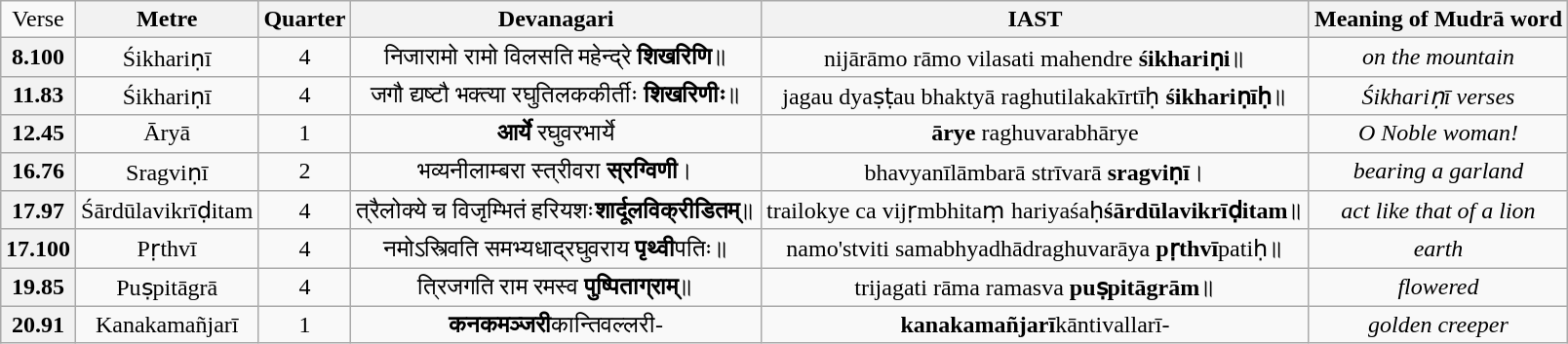<table class="wikitable" style="margin:1em auto; text-align:center;" align="center">
<tr>
<td scope="row">Verse</td>
<th scope="col">Metre</th>
<th scope="col">Quarter</th>
<th scope="col">Devanagari</th>
<th scope="col">IAST</th>
<th scope="col">Meaning of Mudrā word</th>
</tr>
<tr>
<th scope="row">8.100</th>
<td>Śikhariṇī</td>
<td>4</td>
<td>निजारामो रामो विलसति महेन्द्रे <strong>शिखरिणि</strong>॥</td>
<td>nijārāmo rāmo vilasati mahendre <strong>śikhariṇi</strong>॥</td>
<td><em>on the mountain</em></td>
</tr>
<tr>
<th scope="row">11.83</th>
<td>Śikhariṇī</td>
<td>4</td>
<td>जगौ द्यष्टौ भक्त्या रघुतिलककीर्तीः <strong>शिखरिणीः</strong>॥</td>
<td>jagau dyaṣṭau bhaktyā raghutilakakīrtīḥ <strong>śikhariṇīḥ</strong>॥</td>
<td><em>Śikhariṇī verses</em></td>
</tr>
<tr>
<th scope="row">12.45</th>
<td>Āryā</td>
<td>1</td>
<td><strong>आर्ये</strong> रघुवरभार्ये</td>
<td><strong>ārye</strong> raghuvarabhārye</td>
<td><em>O Noble woman!</em></td>
</tr>
<tr>
<th scope="row">16.76</th>
<td>Sragviṇī</td>
<td>2</td>
<td>भव्यनीलाम्बरा स्त्रीवरा <strong>स्रग्विणी</strong>।</td>
<td>bhavyanīlāmbarā strīvarā <strong>sragviṇī</strong>।</td>
<td><em>bearing a garland</em></td>
</tr>
<tr>
<th scope="row">17.97</th>
<td>Śārdūlavikrīḍitam</td>
<td>4</td>
<td>त्रैलोक्ये च विजृम्भितं हरियशः<strong>शार्दूलविक्रीडितम्</strong>॥</td>
<td>trailokye ca vijṛmbhitaṃ hariyaśaḥ<strong>śārdūlavikrīḍitam</strong>॥</td>
<td><em>act like that of a lion</em></td>
</tr>
<tr>
<th scope="row">17.100</th>
<td>Pṛthvī</td>
<td>4</td>
<td>नमोऽस्त्विति समभ्यधाद्रघुवराय <strong>पृथ्वी</strong>पतिः॥</td>
<td>namo'stviti samabhyadhādraghuvarāya <strong>pṛthvī</strong>patiḥ॥</td>
<td><em>earth</em></td>
</tr>
<tr>
<th scope="row">19.85</th>
<td>Puṣpitāgrā</td>
<td>4</td>
<td>त्रिजगति राम रमस्व <strong>पुष्पिताग्राम्</strong>॥</td>
<td>trijagati rāma ramasva <strong>puṣpitāgrām</strong>॥</td>
<td><em>flowered</em></td>
</tr>
<tr>
<th scope="row">20.91</th>
<td>Kanakamañjarī</td>
<td>1</td>
<td><strong>कनकमञ्जरी</strong>कान्तिवल्लरी-</td>
<td><strong>kanakamañjarī</strong>kāntivallarī-</td>
<td><em>golden creeper</em></td>
</tr>
</table>
